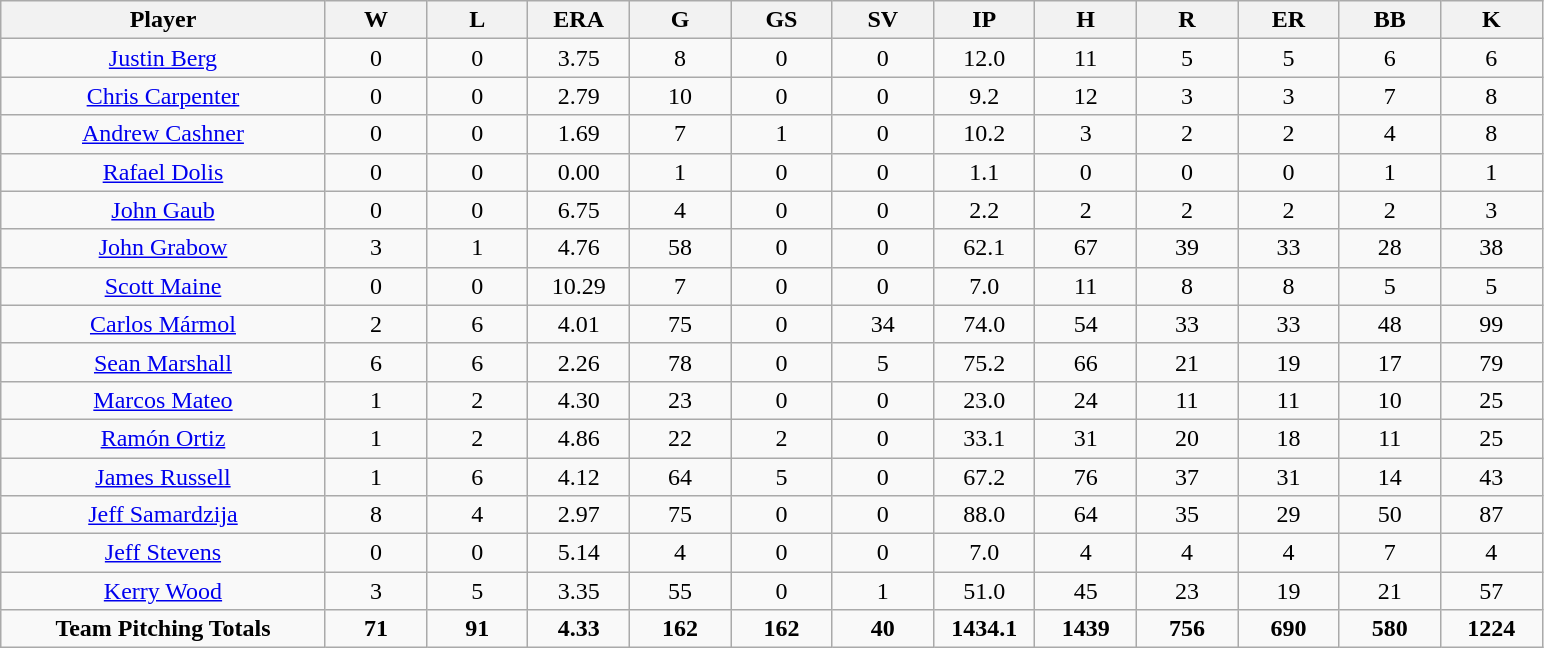<table class="wikitable sortable">
<tr>
<th width="16%">Player</th>
<th width="5%">W</th>
<th width="5%">L</th>
<th width="5%">ERA</th>
<th width="5%">G</th>
<th width="5%">GS</th>
<th width="5%">SV</th>
<th width="5%">IP</th>
<th width="5%">H</th>
<th width="5%">R</th>
<th width="5%">ER</th>
<th width="5%">BB</th>
<th width="5%">K</th>
</tr>
<tr align=center>
<td><a href='#'>Justin Berg</a></td>
<td>0</td>
<td>0</td>
<td>3.75</td>
<td>8</td>
<td>0</td>
<td>0</td>
<td>12.0</td>
<td>11</td>
<td>5</td>
<td>5</td>
<td>6</td>
<td>6</td>
</tr>
<tr align=center>
<td><a href='#'>Chris Carpenter</a></td>
<td>0</td>
<td>0</td>
<td>2.79</td>
<td>10</td>
<td>0</td>
<td>0</td>
<td>9.2</td>
<td>12</td>
<td>3</td>
<td>3</td>
<td>7</td>
<td>8</td>
</tr>
<tr align=center>
<td><a href='#'>Andrew Cashner</a></td>
<td>0</td>
<td>0</td>
<td>1.69</td>
<td>7</td>
<td>1</td>
<td>0</td>
<td>10.2</td>
<td>3</td>
<td>2</td>
<td>2</td>
<td>4</td>
<td>8</td>
</tr>
<tr align=center>
<td><a href='#'>Rafael Dolis</a></td>
<td>0</td>
<td>0</td>
<td>0.00</td>
<td>1</td>
<td>0</td>
<td>0</td>
<td>1.1</td>
<td>0</td>
<td>0</td>
<td>0</td>
<td>1</td>
<td>1</td>
</tr>
<tr align=center>
<td><a href='#'>John Gaub</a></td>
<td>0</td>
<td>0</td>
<td>6.75</td>
<td>4</td>
<td>0</td>
<td>0</td>
<td>2.2</td>
<td>2</td>
<td>2</td>
<td>2</td>
<td>2</td>
<td>3</td>
</tr>
<tr align=center>
<td><a href='#'>John Grabow</a></td>
<td>3</td>
<td>1</td>
<td>4.76</td>
<td>58</td>
<td>0</td>
<td>0</td>
<td>62.1</td>
<td>67</td>
<td>39</td>
<td>33</td>
<td>28</td>
<td>38</td>
</tr>
<tr align=center>
<td><a href='#'>Scott Maine</a></td>
<td>0</td>
<td>0</td>
<td>10.29</td>
<td>7</td>
<td>0</td>
<td>0</td>
<td>7.0</td>
<td>11</td>
<td>8</td>
<td>8</td>
<td>5</td>
<td>5</td>
</tr>
<tr align=center>
<td><a href='#'>Carlos Mármol</a></td>
<td>2</td>
<td>6</td>
<td>4.01</td>
<td>75</td>
<td>0</td>
<td>34</td>
<td>74.0</td>
<td>54</td>
<td>33</td>
<td>33</td>
<td>48</td>
<td>99</td>
</tr>
<tr align=center>
<td><a href='#'>Sean Marshall</a></td>
<td>6</td>
<td>6</td>
<td>2.26</td>
<td>78</td>
<td>0</td>
<td>5</td>
<td>75.2</td>
<td>66</td>
<td>21</td>
<td>19</td>
<td>17</td>
<td>79</td>
</tr>
<tr align=center>
<td><a href='#'>Marcos Mateo</a></td>
<td>1</td>
<td>2</td>
<td>4.30</td>
<td>23</td>
<td>0</td>
<td>0</td>
<td>23.0</td>
<td>24</td>
<td>11</td>
<td>11</td>
<td>10</td>
<td>25</td>
</tr>
<tr align=center>
<td><a href='#'>Ramón Ortiz</a></td>
<td>1</td>
<td>2</td>
<td>4.86</td>
<td>22</td>
<td>2</td>
<td>0</td>
<td>33.1</td>
<td>31</td>
<td>20</td>
<td>18</td>
<td>11</td>
<td>25</td>
</tr>
<tr align=center>
<td><a href='#'>James Russell</a></td>
<td>1</td>
<td>6</td>
<td>4.12</td>
<td>64</td>
<td>5</td>
<td>0</td>
<td>67.2</td>
<td>76</td>
<td>37</td>
<td>31</td>
<td>14</td>
<td>43</td>
</tr>
<tr align=center>
<td><a href='#'>Jeff Samardzija</a></td>
<td>8</td>
<td>4</td>
<td>2.97</td>
<td>75</td>
<td>0</td>
<td>0</td>
<td>88.0</td>
<td>64</td>
<td>35</td>
<td>29</td>
<td>50</td>
<td>87</td>
</tr>
<tr align=center>
<td><a href='#'>Jeff Stevens</a></td>
<td>0</td>
<td>0</td>
<td>5.14</td>
<td>4</td>
<td>0</td>
<td>0</td>
<td>7.0</td>
<td>4</td>
<td>4</td>
<td>4</td>
<td>7</td>
<td>4</td>
</tr>
<tr align=center>
<td><a href='#'>Kerry Wood</a></td>
<td>3</td>
<td>5</td>
<td>3.35</td>
<td>55</td>
<td>0</td>
<td>1</td>
<td>51.0</td>
<td>45</td>
<td>23</td>
<td>19</td>
<td>21</td>
<td>57</td>
</tr>
<tr align=center>
<td><strong>Team Pitching Totals</strong></td>
<td><strong>71</strong></td>
<td><strong>91</strong></td>
<td><strong>4.33</strong></td>
<td><strong>162</strong></td>
<td><strong>162</strong></td>
<td><strong>40</strong></td>
<td><strong>1434.1</strong></td>
<td><strong>1439</strong></td>
<td><strong>756</strong></td>
<td><strong>690</strong></td>
<td><strong>580</strong></td>
<td><strong>1224</strong></td>
</tr>
</table>
